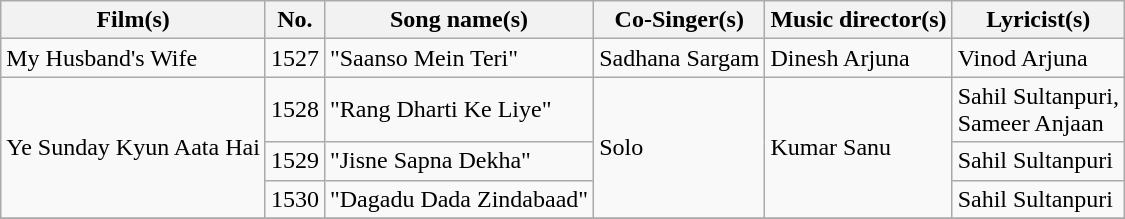<table class="wikitable sortable">
<tr>
<th>Film(s)</th>
<th>No.</th>
<th>Song name(s)</th>
<th>Co-Singer(s)</th>
<th>Music director(s)</th>
<th>Lyricist(s)</th>
</tr>
<tr>
<td>My Husband's Wife</td>
<td>1527</td>
<td>"Saanso Mein Teri"</td>
<td>Sadhana Sargam</td>
<td>Dinesh Arjuna</td>
<td>Vinod Arjuna</td>
</tr>
<tr>
<td rowspan="3">Ye Sunday Kyun Aata Hai</td>
<td>1528</td>
<td>"Rang Dharti Ke Liye"</td>
<td rowspan="3">Solo</td>
<td rowspan="3">Kumar Sanu</td>
<td>Sahil Sultanpuri,<br>Sameer Anjaan</td>
</tr>
<tr>
<td>1529</td>
<td>"Jisne Sapna Dekha"</td>
<td>Sahil Sultanpuri</td>
</tr>
<tr>
<td>1530</td>
<td>"Dagadu Dada Zindabaad"</td>
<td>Sahil Sultanpuri</td>
</tr>
<tr>
</tr>
</table>
